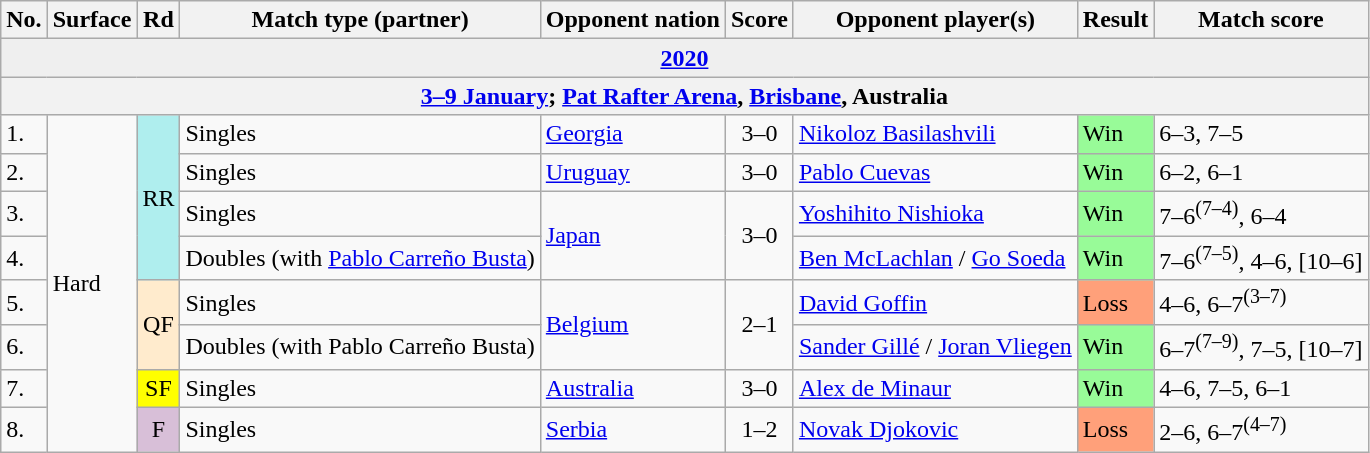<table class="wikitable nowrap">
<tr>
<th>No.</th>
<th>Surface</th>
<th>Rd</th>
<th>Match type (partner)</th>
<th>Opponent nation</th>
<th>Score</th>
<th>Opponent player(s)</th>
<th>Result</th>
<th>Match score</th>
</tr>
<tr bgcolor="efefef" class="sortbottom">
<td colspan="9" align="center"><strong><a href='#'>2020</a></strong></td>
</tr>
<tr>
<th colspan="9"><a href='#'>3–9 January</a>; <a href='#'>Pat Rafter Arena</a>, <a href='#'>Brisbane</a>, Australia</th>
</tr>
<tr>
<td>1.</td>
<td rowspan=8>Hard</td>
<td rowspan=4 bgcolor="afeeee" align="center">RR</td>
<td>Singles</td>
<td> <a href='#'>Georgia</a></td>
<td align="center">3–0</td>
<td><a href='#'>Nikoloz Basilashvili</a></td>
<td bgcolor=98FB98>Win</td>
<td>6–3, 7–5</td>
</tr>
<tr>
<td>2.</td>
<td>Singles</td>
<td> <a href='#'>Uruguay</a></td>
<td align="center">3–0</td>
<td><a href='#'>Pablo Cuevas</a></td>
<td bgcolor=98FB98>Win</td>
<td>6–2, 6–1</td>
</tr>
<tr>
<td>3.</td>
<td>Singles</td>
<td rowspan=2> <a href='#'>Japan</a></td>
<td rowspan=2 align="center">3–0</td>
<td><a href='#'>Yoshihito Nishioka</a></td>
<td bgcolor=98FB98>Win</td>
<td>7–6<sup>(7–4)</sup>, 6–4</td>
</tr>
<tr>
<td>4.</td>
<td>Doubles (with <a href='#'>Pablo Carreño Busta</a>)</td>
<td><a href='#'>Ben McLachlan</a> / <a href='#'>Go Soeda</a></td>
<td bgcolor=98FB98>Win</td>
<td>7–6<sup>(7–5)</sup>, 4–6, [10–6]</td>
</tr>
<tr>
<td>5.</td>
<td rowspan=2 align="center" bgcolor="ffebcd">QF</td>
<td>Singles</td>
<td rowspan=2> <a href='#'>Belgium</a></td>
<td rowspan=2 align="center">2–1</td>
<td><a href='#'>David Goffin</a></td>
<td bgcolor=FFA07A>Loss</td>
<td>4–6, 6–7<sup>(3–7)</sup></td>
</tr>
<tr>
<td>6.</td>
<td>Doubles (with Pablo Carreño Busta)</td>
<td><a href='#'>Sander Gillé</a> / <a href='#'>Joran Vliegen</a></td>
<td bgcolor=98FB98>Win</td>
<td>6–7<sup>(7–9)</sup>, 7–5, [10–7]</td>
</tr>
<tr>
<td>7.</td>
<td align="center" bgcolor="yellow">SF</td>
<td>Singles</td>
<td> <a href='#'>Australia</a></td>
<td align="center">3–0</td>
<td><a href='#'>Alex de Minaur</a></td>
<td bgcolor=98FB98>Win</td>
<td>4–6, 7–5, 6–1</td>
</tr>
<tr>
<td>8.</td>
<td align="center" bgcolor="thistle">F</td>
<td>Singles</td>
<td> <a href='#'>Serbia</a></td>
<td align="center">1–2</td>
<td><a href='#'>Novak Djokovic</a></td>
<td bgcolor=FFA07A>Loss</td>
<td>2–6, 6–7<sup>(4–7)</sup></td>
</tr>
</table>
